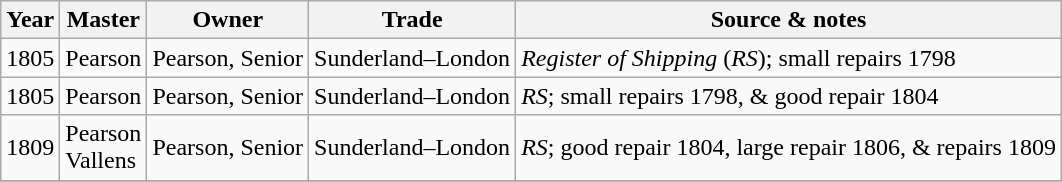<table class=" wikitable">
<tr>
<th>Year</th>
<th>Master</th>
<th>Owner</th>
<th>Trade</th>
<th>Source & notes</th>
</tr>
<tr>
<td>1805</td>
<td>Pearson</td>
<td>Pearson, Senior</td>
<td>Sunderland–London</td>
<td><em>Register of Shipping</em> (<em>RS</em>); small repairs 1798</td>
</tr>
<tr>
<td>1805</td>
<td>Pearson</td>
<td>Pearson, Senior</td>
<td>Sunderland–London</td>
<td><em>RS</em>; small repairs 1798, & good repair 1804</td>
</tr>
<tr>
<td>1809</td>
<td>Pearson<br>Vallens</td>
<td>Pearson, Senior</td>
<td>Sunderland–London</td>
<td><em>RS</em>; good repair 1804, large repair 1806, & repairs 1809</td>
</tr>
<tr>
</tr>
</table>
